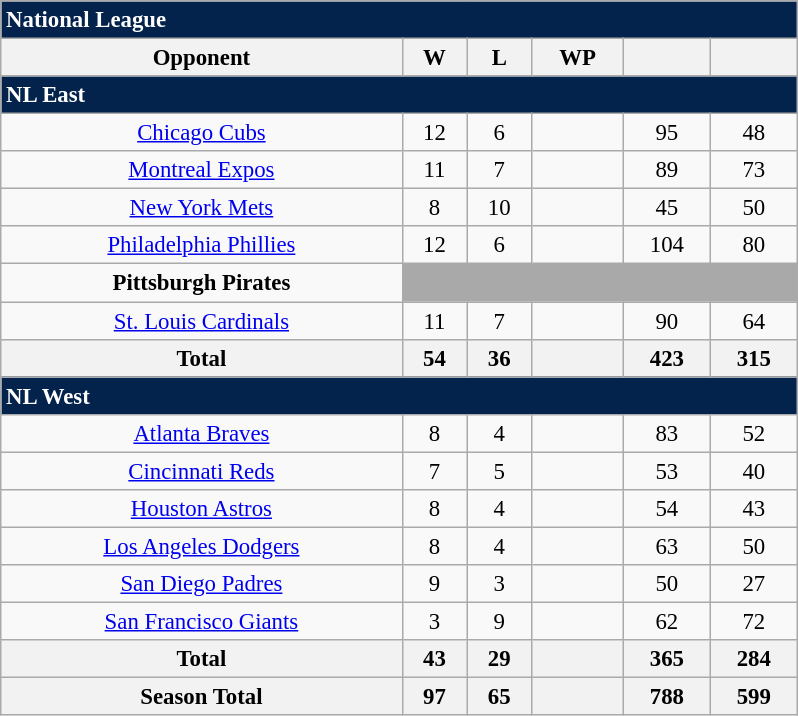<table class="wikitable" style="font-size:95%; text-align:center; width:35em; margin:0.5em auto;">
<tr>
<th colspan="7" style="text-align:left; background:#03224c;color:#fff">National League</th>
</tr>
<tr>
<th>Opponent</th>
<th>W</th>
<th>L</th>
<th>WP</th>
<th></th>
<th></th>
</tr>
<tr>
<th colspan="7" style="text-align:left; background:#03224c;color:#fff">NL East</th>
</tr>
<tr>
<td><a href='#'>Chicago Cubs</a></td>
<td>12</td>
<td>6</td>
<td></td>
<td>95</td>
<td>48</td>
</tr>
<tr>
<td><a href='#'>Montreal Expos</a></td>
<td>11</td>
<td>7</td>
<td></td>
<td>89</td>
<td>73</td>
</tr>
<tr>
<td><a href='#'>New York Mets</a></td>
<td>8</td>
<td>10</td>
<td></td>
<td>45</td>
<td>50</td>
</tr>
<tr>
<td><a href='#'>Philadelphia Phillies</a></td>
<td>12</td>
<td>6</td>
<td></td>
<td>104</td>
<td>80</td>
</tr>
<tr>
<td><strong>Pittsburgh Pirates</strong></td>
<td colspan=5 style="background:darkgray;"></td>
</tr>
<tr>
<td><a href='#'>St. Louis Cardinals</a></td>
<td>11</td>
<td>7</td>
<td></td>
<td>90</td>
<td>64</td>
</tr>
<tr>
<th>Total</th>
<th>54</th>
<th>36</th>
<th></th>
<th>423</th>
<th>315</th>
</tr>
<tr>
<th colspan="7" style="text-align:left; background:#03224c;color:#fff">NL West</th>
</tr>
<tr>
<td><a href='#'>Atlanta Braves</a></td>
<td>8</td>
<td>4</td>
<td></td>
<td>83</td>
<td>52</td>
</tr>
<tr>
<td><a href='#'>Cincinnati Reds</a></td>
<td>7</td>
<td>5</td>
<td></td>
<td>53</td>
<td>40</td>
</tr>
<tr>
<td><a href='#'>Houston Astros</a></td>
<td>8</td>
<td>4</td>
<td></td>
<td>54</td>
<td>43</td>
</tr>
<tr>
<td><a href='#'>Los Angeles Dodgers</a></td>
<td>8</td>
<td>4</td>
<td></td>
<td>63</td>
<td>50</td>
</tr>
<tr>
<td><a href='#'>San Diego Padres</a></td>
<td>9</td>
<td>3</td>
<td></td>
<td>50</td>
<td>27</td>
</tr>
<tr>
<td><a href='#'>San Francisco Giants</a></td>
<td>3</td>
<td>9</td>
<td></td>
<td>62</td>
<td>72</td>
</tr>
<tr>
<th>Total</th>
<th>43</th>
<th>29</th>
<th></th>
<th>365</th>
<th>284</th>
</tr>
<tr>
<th>Season Total</th>
<th>97</th>
<th>65</th>
<th></th>
<th>788</th>
<th>599</th>
</tr>
</table>
